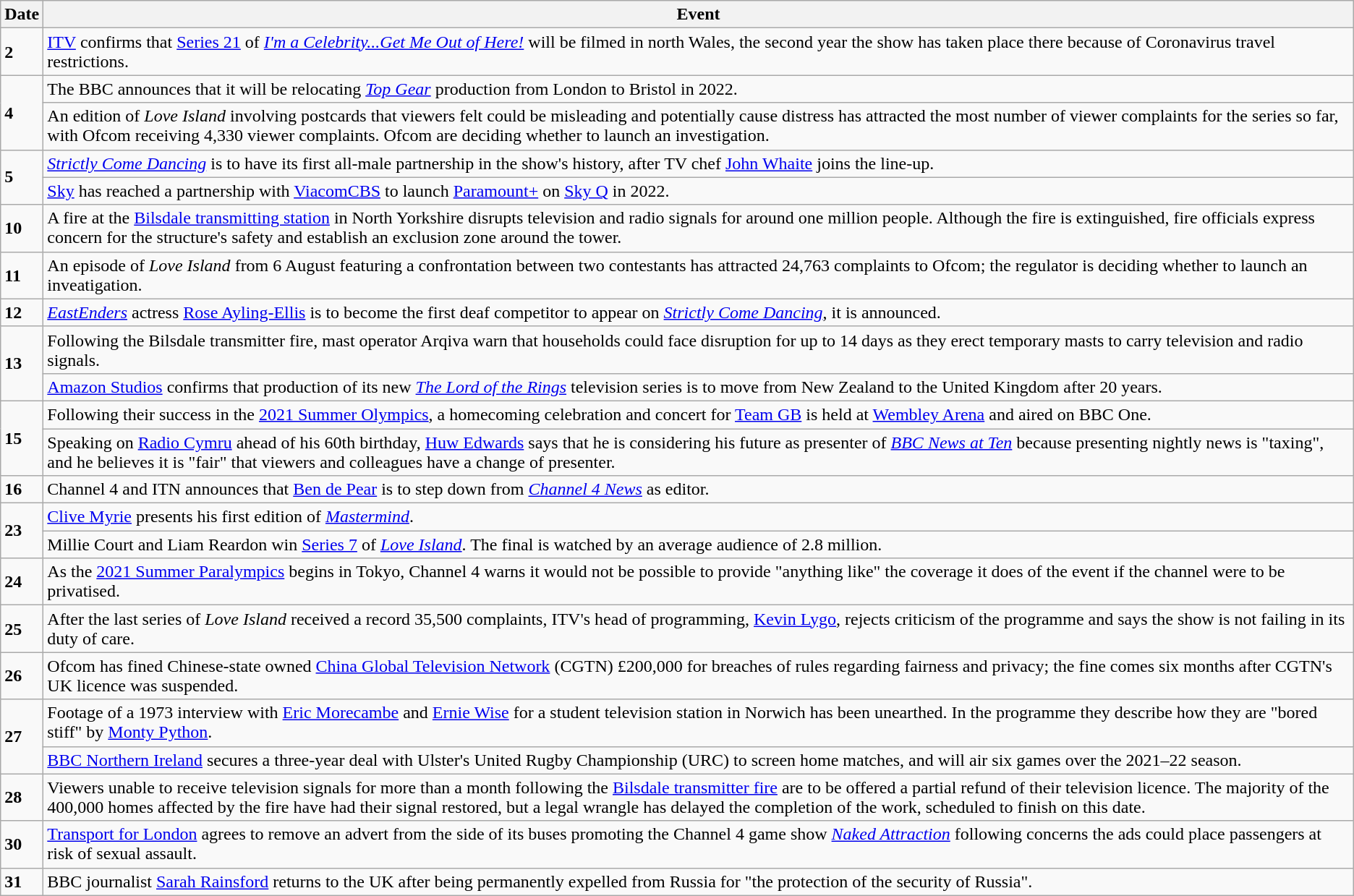<table class="wikitable">
<tr>
<th>Date</th>
<th>Event</th>
</tr>
<tr>
<td><strong>2</strong></td>
<td><a href='#'>ITV</a> confirms that <a href='#'>Series 21</a> of <em><a href='#'>I'm a Celebrity...Get Me Out of Here!</a></em> will be filmed in north Wales, the second year the show has taken place there because of Coronavirus travel restrictions.</td>
</tr>
<tr>
<td rowspan=2><strong>4</strong></td>
<td>The BBC announces that it will be relocating <em><a href='#'>Top Gear</a></em> production from London to Bristol in 2022.</td>
</tr>
<tr>
<td>An edition of <em>Love Island</em> involving postcards that viewers felt could be misleading and potentially cause distress has attracted the most number of viewer complaints for the series so far, with Ofcom receiving 4,330 viewer complaints. Ofcom are deciding whether to launch an investigation.</td>
</tr>
<tr>
<td rowspan=2><strong>5</strong></td>
<td><em><a href='#'>Strictly Come Dancing</a></em> is to have its first all-male partnership in the show's history, after TV chef <a href='#'>John Whaite</a> joins the line-up.</td>
</tr>
<tr>
<td><a href='#'>Sky</a> has reached a partnership with <a href='#'>ViacomCBS</a> to launch <a href='#'>Paramount+</a> on <a href='#'>Sky Q</a> in 2022.</td>
</tr>
<tr>
<td><strong>10</strong></td>
<td>A fire at the <a href='#'>Bilsdale transmitting station</a> in North Yorkshire disrupts television and radio signals for around one million people. Although the fire is extinguished, fire officials express concern for the structure's safety and establish an exclusion zone around the tower.</td>
</tr>
<tr>
<td><strong>11</strong></td>
<td>An episode of <em>Love Island</em> from 6 August featuring a confrontation between two contestants has attracted 24,763 complaints to Ofcom; the regulator is deciding whether to launch an inveatigation.</td>
</tr>
<tr>
<td><strong>12</strong></td>
<td><em><a href='#'>EastEnders</a></em> actress <a href='#'>Rose Ayling-Ellis</a> is to become the first deaf competitor to appear on <em><a href='#'>Strictly Come Dancing</a></em>, it is announced.</td>
</tr>
<tr>
<td rowspan=2><strong>13</strong></td>
<td>Following the Bilsdale transmitter fire, mast operator Arqiva warn that households could face disruption for up to 14 days as they erect temporary masts to carry television and radio signals.</td>
</tr>
<tr>
<td><a href='#'>Amazon Studios</a> confirms that production of its new <em><a href='#'>The Lord of the Rings</a></em> television series is to move from New Zealand to the United Kingdom after 20 years.</td>
</tr>
<tr>
<td rowspan=2><strong>15</strong></td>
<td>Following their success in the <a href='#'>2021 Summer Olympics</a>, a homecoming celebration and concert for <a href='#'>Team GB</a> is held at <a href='#'>Wembley Arena</a> and aired on BBC One.</td>
</tr>
<tr>
<td>Speaking on <a href='#'>Radio Cymru</a> ahead of his 60th birthday, <a href='#'>Huw Edwards</a> says that he is considering his future as presenter of <em><a href='#'>BBC News at Ten</a></em> because presenting nightly news is "taxing", and he believes it is "fair" that viewers and colleagues have a change of presenter.</td>
</tr>
<tr>
<td><strong>16</strong></td>
<td>Channel 4 and ITN announces that <a href='#'>Ben de Pear</a> is to step down from <em><a href='#'>Channel 4 News</a></em> as editor.</td>
</tr>
<tr>
<td rowspan=2><strong>23</strong></td>
<td><a href='#'>Clive Myrie</a> presents his first edition of <em><a href='#'>Mastermind</a></em>.</td>
</tr>
<tr>
<td>Millie Court and Liam Reardon win <a href='#'>Series 7</a> of <em><a href='#'>Love Island</a></em>. The final is watched by an average audience of 2.8 million.</td>
</tr>
<tr>
<td><strong>24</strong></td>
<td>As the <a href='#'>2021 Summer Paralympics</a> begins in Tokyo, Channel 4 warns it would not be possible to provide "anything like" the coverage it does of the event if the channel were to be privatised.</td>
</tr>
<tr>
<td><strong>25</strong></td>
<td>After the last series of <em>Love Island</em> received a record 35,500 complaints, ITV's head of programming, <a href='#'>Kevin Lygo</a>, rejects criticism of the programme and says the show is not failing in its duty of care.</td>
</tr>
<tr>
<td><strong>26</strong></td>
<td>Ofcom has fined Chinese-state owned <a href='#'>China Global Television Network</a> (CGTN) £200,000 for breaches of rules regarding fairness and privacy; the fine comes six months after CGTN's UK licence was suspended.</td>
</tr>
<tr>
<td rowspan=2><strong>27</strong></td>
<td>Footage of a 1973 interview with <a href='#'>Eric Morecambe</a> and <a href='#'>Ernie Wise</a> for a student television station in Norwich has been unearthed. In the programme they describe how they are "bored stiff" by <a href='#'>Monty Python</a>.</td>
</tr>
<tr>
<td><a href='#'>BBC Northern Ireland</a> secures a three-year deal with Ulster's United Rugby Championship (URC) to screen home matches, and will air six games over the 2021–22 season.</td>
</tr>
<tr>
<td><strong>28</strong></td>
<td>Viewers unable to receive television signals for more than a month following the <a href='#'>Bilsdale transmitter fire</a> are to be offered a partial refund of their television licence. The majority of the 400,000 homes affected by the fire have had their signal restored, but a legal wrangle has delayed the completion of the work, scheduled to finish on this date.</td>
</tr>
<tr>
<td><strong>30</strong></td>
<td><a href='#'>Transport for London</a> agrees to remove an advert from the side of its buses promoting the Channel 4 game show <em><a href='#'>Naked Attraction</a></em> following concerns the ads could place passengers at risk of sexual assault.</td>
</tr>
<tr>
<td><strong>31</strong></td>
<td>BBC journalist <a href='#'>Sarah Rainsford</a> returns to the UK after being permanently expelled from Russia for "the protection of the security of Russia".</td>
</tr>
</table>
